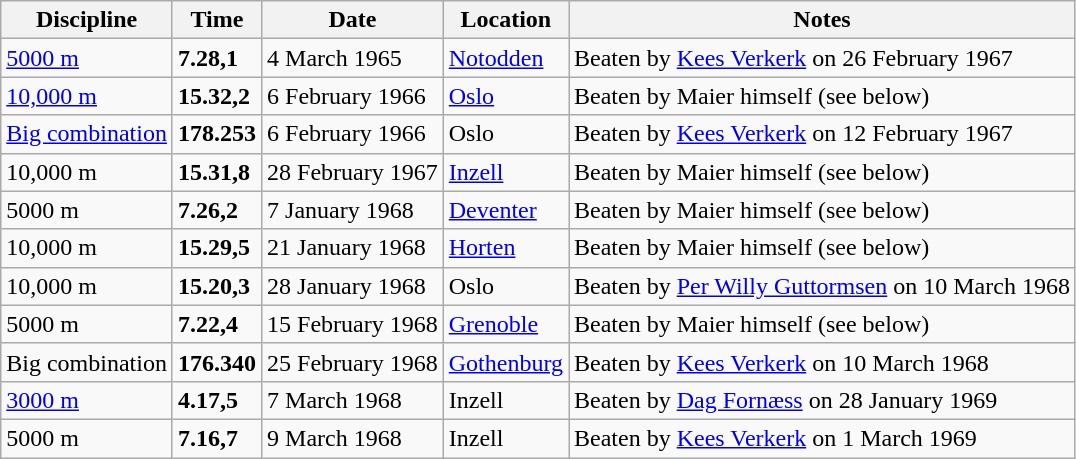<table class='wikitable'>
<tr>
<th>Discipline</th>
<th>Time</th>
<th>Date</th>
<th>Location</th>
<th>Notes</th>
</tr>
<tr>
<td><a href='#'>5000 m</a></td>
<td><strong>7.28,1</strong></td>
<td>4 March 1965</td>
<td align=left><a href='#'>Notodden</a></td>
<td>Beaten by <a href='#'>Kees Verkerk</a> on 26 February 1967</td>
</tr>
<tr>
<td><a href='#'>10,000 m</a></td>
<td><strong>15.32,2</strong></td>
<td>6 February 1966</td>
<td align=left><a href='#'>Oslo</a></td>
<td>Beaten by Maier himself (see below)</td>
</tr>
<tr>
<td><a href='#'>Big combination</a></td>
<td><strong>178.253</strong></td>
<td>6 February 1966</td>
<td align=left>Oslo</td>
<td>Beaten by <a href='#'>Kees Verkerk</a> on 12 February 1967</td>
</tr>
<tr>
<td>10,000 m</td>
<td><strong>15.31,8</strong></td>
<td>28 February 1967</td>
<td align=left><a href='#'>Inzell</a></td>
<td>Beaten by Maier himself (see below)</td>
</tr>
<tr>
<td>5000 m</td>
<td><strong>7.26,2</strong></td>
<td>7 January 1968</td>
<td align=left><a href='#'>Deventer</a></td>
<td>Beaten by Maier himself (see below)</td>
</tr>
<tr>
<td>10,000 m</td>
<td><strong>15.29,5</strong></td>
<td>21 January 1968</td>
<td align=left><a href='#'>Horten</a></td>
<td>Beaten by Maier himself (see below)</td>
</tr>
<tr>
<td>10,000 m</td>
<td><strong>15.20,3</strong></td>
<td>28 January 1968</td>
<td align=left>Oslo</td>
<td>Beaten by <a href='#'>Per Willy Guttormsen</a> on 10 March 1968</td>
</tr>
<tr>
<td>5000 m</td>
<td><strong>7.22,4</strong></td>
<td>15 February 1968</td>
<td align=left><a href='#'>Grenoble</a></td>
<td>Beaten by Maier himself (see below)</td>
</tr>
<tr>
<td>Big combination</td>
<td><strong>176.340</strong></td>
<td>25 February 1968</td>
<td align=left><a href='#'>Gothenburg</a></td>
<td>Beaten by <a href='#'>Kees Verkerk</a> on 10 March 1968</td>
</tr>
<tr>
<td><a href='#'>3000 m</a></td>
<td><strong>4.17,5</strong></td>
<td>7 March 1968</td>
<td align=left>Inzell</td>
<td>Beaten by <a href='#'>Dag Fornæss</a> on 28 January 1969</td>
</tr>
<tr>
<td>5000 m</td>
<td><strong>7.16,7</strong></td>
<td>9 March 1968</td>
<td align=left>Inzell</td>
<td>Beaten by <a href='#'>Kees Verkerk</a> on 1 March 1969</td>
</tr>
</table>
